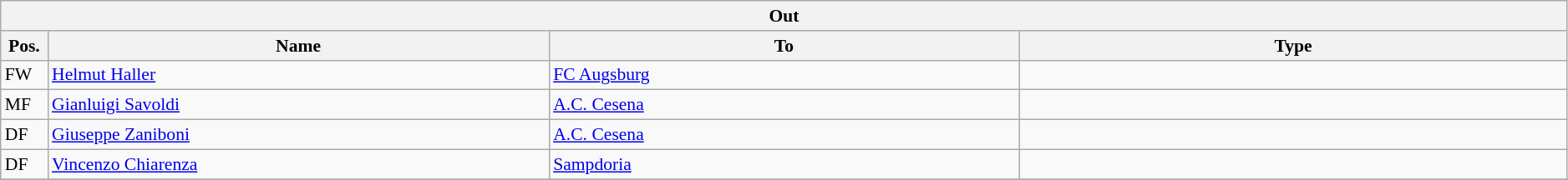<table class="wikitable" style="font-size:90%;width:99%;">
<tr>
<th colspan="4">Out</th>
</tr>
<tr>
<th width=3%>Pos.</th>
<th width=32%>Name</th>
<th width=30%>To</th>
<th width=35%>Type</th>
</tr>
<tr>
<td>FW</td>
<td><a href='#'>Helmut Haller</a></td>
<td><a href='#'>FC Augsburg</a></td>
<td></td>
</tr>
<tr>
<td>MF</td>
<td><a href='#'>Gianluigi Savoldi</a></td>
<td><a href='#'>A.C. Cesena</a></td>
<td></td>
</tr>
<tr>
<td>DF</td>
<td><a href='#'>Giuseppe Zaniboni</a></td>
<td><a href='#'>A.C. Cesena</a></td>
<td></td>
</tr>
<tr>
<td>DF</td>
<td><a href='#'>Vincenzo Chiarenza</a></td>
<td><a href='#'>Sampdoria</a></td>
<td></td>
</tr>
<tr>
</tr>
</table>
